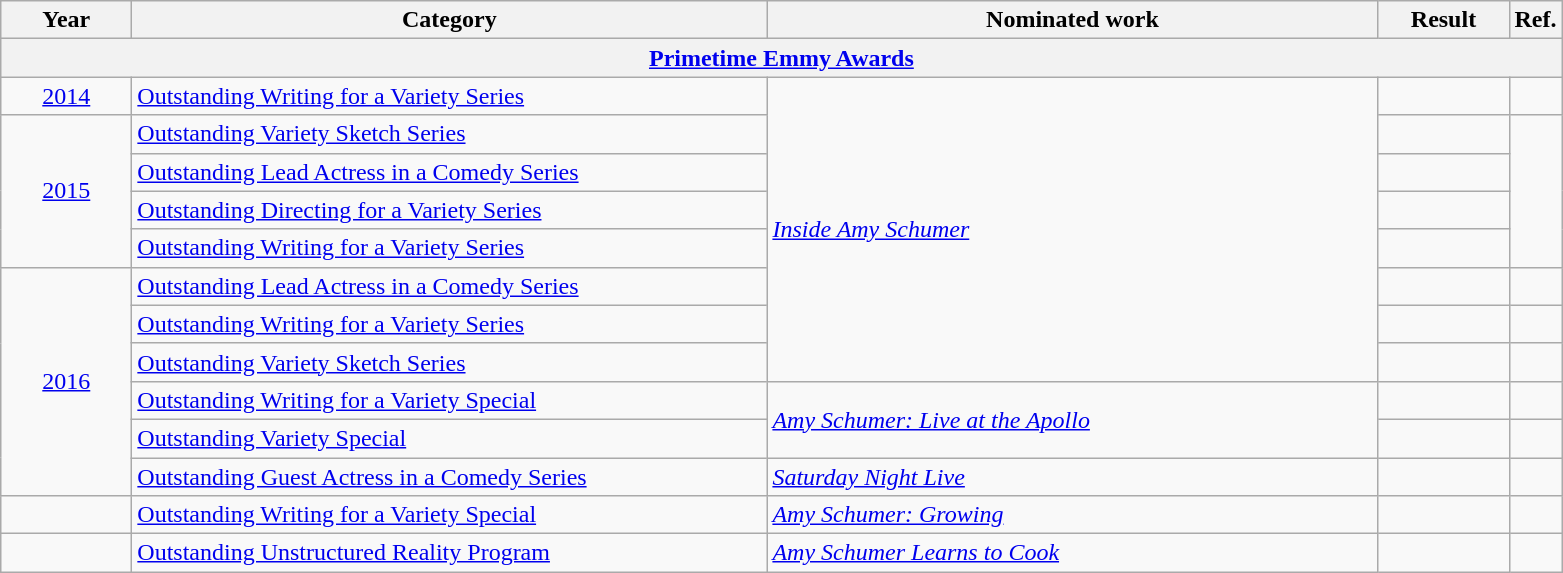<table class=wikitable>
<tr>
<th scope="col" style="width:5em;">Year</th>
<th scope="col" style="width:26em;">Category</th>
<th scope="col" style="width:25em;">Nominated work</th>
<th scope="col" style="width:5em;">Result</th>
<th>Ref.</th>
</tr>
<tr>
<th colspan=5><a href='#'>Primetime Emmy Awards</a></th>
</tr>
<tr>
<td style="text-align:center;"><a href='#'>2014</a></td>
<td><a href='#'>Outstanding Writing for a Variety Series</a></td>
<td rowspan=8><em><a href='#'>Inside Amy Schumer</a></em></td>
<td></td>
<td></td>
</tr>
<tr>
<td style="text-align:center;", rowspan=4><a href='#'>2015</a></td>
<td><a href='#'>Outstanding Variety Sketch Series</a></td>
<td></td>
<td rowspan="4"></td>
</tr>
<tr>
<td><a href='#'>Outstanding Lead Actress in a Comedy Series</a></td>
<td></td>
</tr>
<tr>
<td><a href='#'>Outstanding Directing for a Variety Series</a></td>
<td></td>
</tr>
<tr>
<td><a href='#'>Outstanding Writing for a Variety Series</a></td>
<td></td>
</tr>
<tr>
<td style="text-align:center;", rowspan=6><a href='#'>2016</a></td>
<td><a href='#'>Outstanding Lead Actress in a Comedy Series</a></td>
<td></td>
<td></td>
</tr>
<tr>
<td><a href='#'>Outstanding Writing for a Variety Series</a></td>
<td></td>
<td></td>
</tr>
<tr>
<td><a href='#'>Outstanding Variety Sketch Series</a></td>
<td></td>
<td></td>
</tr>
<tr>
<td><a href='#'>Outstanding Writing for a Variety Special</a></td>
<td rowspan=2><em><a href='#'>Amy Schumer: Live at the Apollo</a></em></td>
<td></td>
<td></td>
</tr>
<tr>
<td><a href='#'>Outstanding Variety Special</a></td>
<td></td>
<td></td>
</tr>
<tr>
<td><a href='#'>Outstanding Guest Actress in a Comedy Series</a></td>
<td><em><a href='#'>Saturday Night Live</a></em></td>
<td></td>
<td></td>
</tr>
<tr>
<td></td>
<td><a href='#'>Outstanding Writing for a Variety Special</a></td>
<td><em><a href='#'>Amy Schumer: Growing</a></em></td>
<td></td>
<td></td>
</tr>
<tr>
<td></td>
<td><a href='#'>Outstanding Unstructured Reality Program</a></td>
<td><em><a href='#'>Amy Schumer Learns to Cook</a></em></td>
<td></td>
<td></td>
</tr>
</table>
